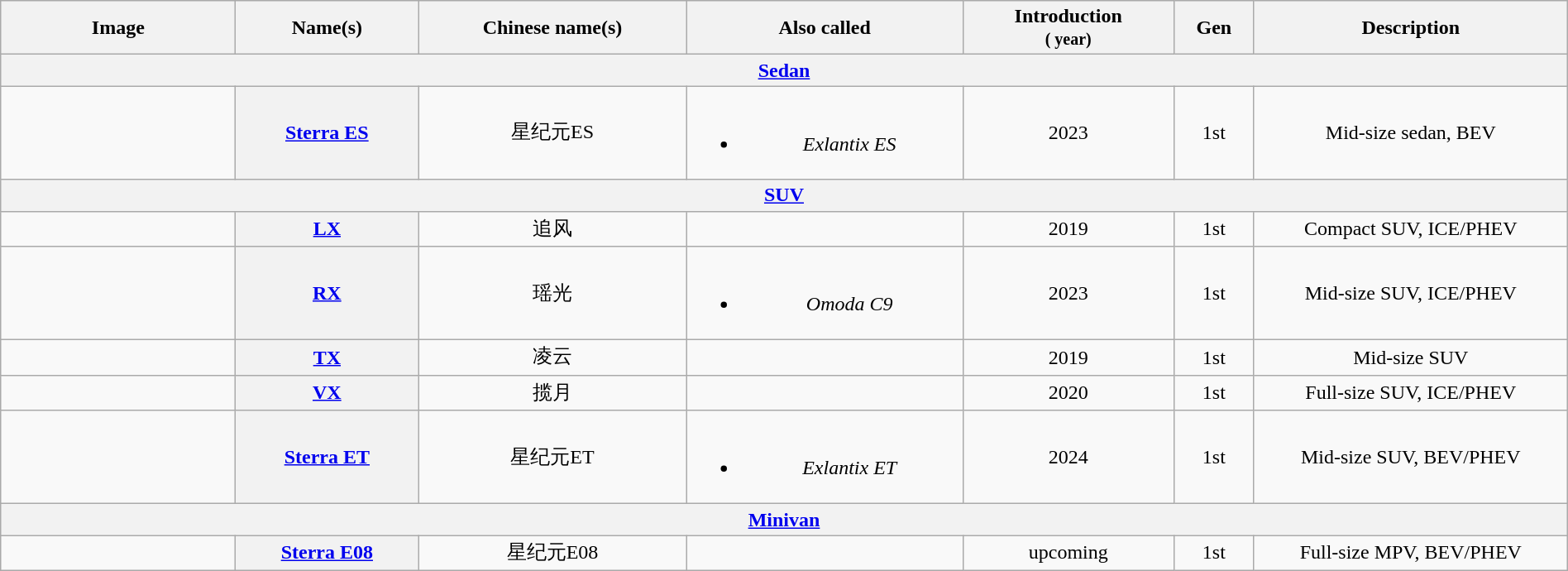<table class="wikitable sortable" style="text-align: center; width: 100%">
<tr>
<th class="unsortable" width="15%">Image</th>
<th>Name(s)</th>
<th>Chinese name(s)</th>
<th class="unsortable">Also called</th>
<th>Introduction<br><small>( year)</small></th>
<th>Gen</th>
<th class="unsortable" width="20%">Description</th>
</tr>
<tr>
<th colspan="7"><a href='#'>Sedan</a></th>
</tr>
<tr>
<td></td>
<th><a href='#'>Sterra ES</a></th>
<td>星纪元ES</td>
<td><br><ul><li><em>Exlantix ES</em></li></ul></td>
<td>2023</td>
<td>1st</td>
<td>Mid-size sedan, BEV</td>
</tr>
<tr>
<th colspan="7"><a href='#'>SUV</a></th>
</tr>
<tr>
<td></td>
<th><a href='#'>LX</a></th>
<td>追风</td>
<td></td>
<td>2019</td>
<td>1st</td>
<td>Compact SUV, ICE/PHEV</td>
</tr>
<tr>
<td></td>
<th><a href='#'>RX</a></th>
<td>瑶光</td>
<td><br><ul><li><em>Omoda C9</em></li></ul></td>
<td>2023</td>
<td>1st</td>
<td>Mid-size SUV, ICE/PHEV</td>
</tr>
<tr>
<td></td>
<th><a href='#'>TX</a></th>
<td>凌云</td>
<td></td>
<td>2019</td>
<td>1st</td>
<td>Mid-size SUV</td>
</tr>
<tr>
<td></td>
<th><a href='#'>VX</a></th>
<td>揽月</td>
<td></td>
<td>2020</td>
<td>1st</td>
<td>Full-size SUV, ICE/PHEV</td>
</tr>
<tr>
<td></td>
<th><a href='#'>Sterra ET</a></th>
<td>星纪元ET</td>
<td><br><ul><li><em>Exlantix ET</em></li></ul></td>
<td>2024</td>
<td>1st</td>
<td>Mid-size SUV, BEV/PHEV</td>
</tr>
<tr>
<th colspan="7"><a href='#'>Minivan</a></th>
</tr>
<tr>
<td></td>
<th><a href='#'>Sterra E08</a></th>
<td>星纪元E08</td>
<td></td>
<td>upcoming</td>
<td>1st</td>
<td>Full-size MPV, BEV/PHEV</td>
</tr>
</table>
